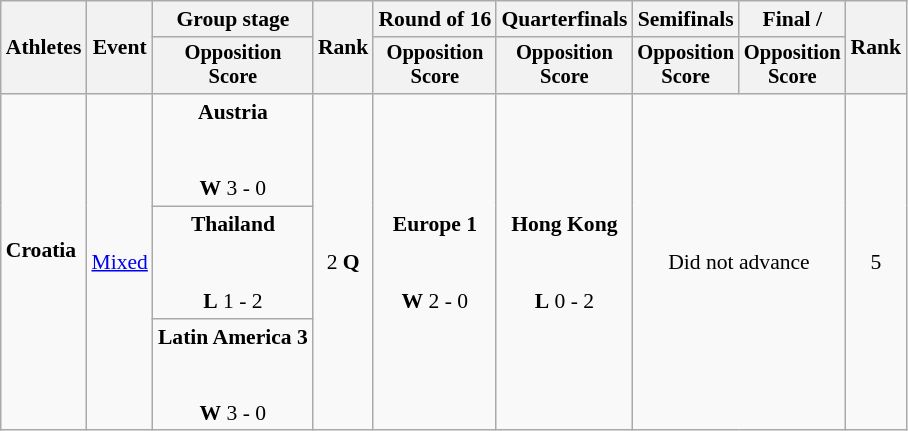<table class=wikitable style="font-size:90%">
<tr>
<th rowspan="2">Athletes</th>
<th rowspan="2">Event</th>
<th>Group stage</th>
<th rowspan="2">Rank</th>
<th>Round of 16</th>
<th>Quarterfinals</th>
<th>Semifinals</th>
<th>Final / </th>
<th rowspan=2>Rank</th>
</tr>
<tr style="font-size:95%">
<th>Opposition<br>Score</th>
<th>Opposition<br>Score</th>
<th>Opposition<br>Score</th>
<th>Opposition<br>Score</th>
<th>Opposition<br>Score</th>
</tr>
<tr align=center>
<td align=left rowspan=3><strong>Croatia</strong><br><br></td>
<td align=left rowspan=3><a href='#'>Mixed</a></td>
<td><strong>Austria</strong><br><br><br><strong>W</strong> 3 - 0</td>
<td rowspan=3>2 <strong>Q</strong></td>
<td rowspan=3><strong>Europe 1</strong><br><br><br><strong>W</strong> 2 - 0</td>
<td rowspan=3><strong>Hong Kong</strong><br><br><br><strong>L</strong> 0 - 2</td>
<td rowspan=3 colspan=2>Did not advance</td>
<td rowspan=3>5</td>
</tr>
<tr align=center>
<td><strong>Thailand</strong><br><br><br><strong>L</strong> 1 - 2</td>
</tr>
<tr align=center>
<td><strong>Latin America 3</strong><br><br><br><strong>W</strong> 3 - 0</td>
</tr>
</table>
